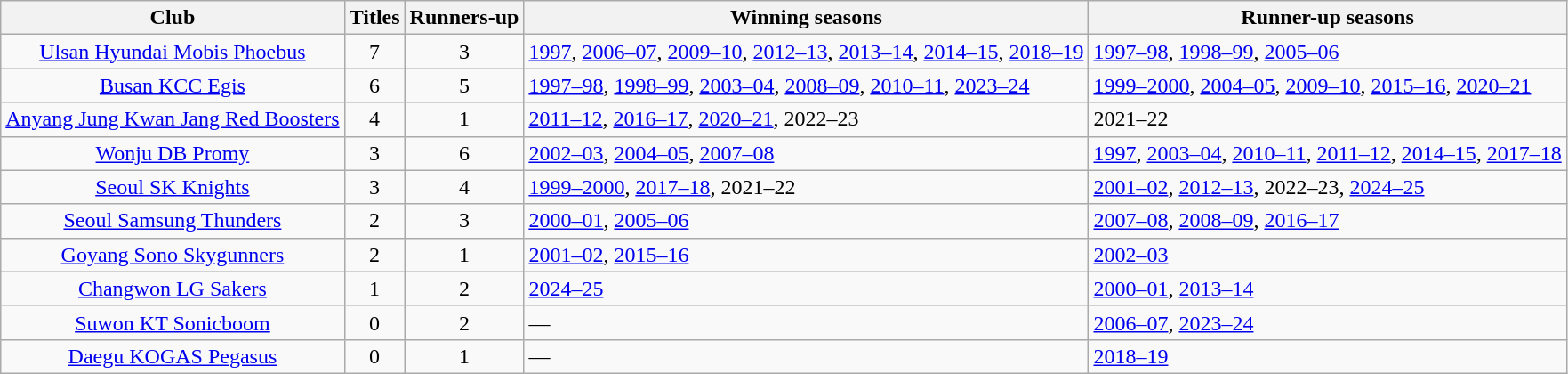<table class="wikitable sortable" style="text-align:center">
<tr>
<th>Club</th>
<th>Titles</th>
<th>Runners-up</th>
<th>Winning seasons</th>
<th>Runner-up seasons</th>
</tr>
<tr>
<td><a href='#'>Ulsan Hyundai Mobis Phoebus</a></td>
<td style="text-align:center;">7</td>
<td style="text-align:center;">3</td>
<td align="left"><a href='#'>1997</a>, <a href='#'>2006–07</a>, <a href='#'>2009–10</a>, <a href='#'>2012–13</a>, <a href='#'>2013–14</a>, <a href='#'>2014–15</a>, <a href='#'>2018–19</a></td>
<td align="left"><a href='#'>1997–98</a>, <a href='#'>1998–99</a>, <a href='#'>2005–06</a></td>
</tr>
<tr>
<td><a href='#'>Busan KCC Egis</a></td>
<td style="text-align:center;">6</td>
<td style="text-align:center;">5</td>
<td align="left"><a href='#'>1997–98</a>, <a href='#'>1998–99</a>, <a href='#'>2003–04</a>, <a href='#'>2008–09</a>, <a href='#'>2010–11</a>, <a href='#'>2023–24</a></td>
<td align="left"><a href='#'>1999–2000</a>, <a href='#'>2004–05</a>, <a href='#'>2009–10</a>, <a href='#'>2015–16</a>, <a href='#'>2020–21</a></td>
</tr>
<tr>
<td><a href='#'>Anyang Jung Kwan Jang Red Boosters</a></td>
<td style="text-align:center;">4</td>
<td style="text-align:center;">1</td>
<td align="left"><a href='#'>2011–12</a>, <a href='#'>2016–17</a>, <a href='#'>2020–21</a>, 2022–23</td>
<td align="left">2021–22</td>
</tr>
<tr>
<td><a href='#'>Wonju DB Promy</a></td>
<td style="text-align:center;">3</td>
<td style="text-align:center;">6</td>
<td align="left"><a href='#'>2002–03</a>, <a href='#'>2004–05</a>, <a href='#'>2007–08</a></td>
<td align="left"><a href='#'>1997</a>, <a href='#'>2003–04</a>, <a href='#'>2010–11</a>, <a href='#'>2011–12</a>, <a href='#'>2014–15</a>, <a href='#'>2017–18</a></td>
</tr>
<tr>
<td><a href='#'>Seoul SK Knights</a></td>
<td style="text-align:center;">3</td>
<td style="text-align:center;">4</td>
<td align="left"><a href='#'>1999–2000</a>, <a href='#'>2017–18</a>, 2021–22</td>
<td align="left"><a href='#'>2001–02</a>, <a href='#'>2012–13</a>, 2022–23, <a href='#'>2024–25</a></td>
</tr>
<tr>
<td><a href='#'>Seoul Samsung Thunders</a></td>
<td style="text-align:center;">2</td>
<td style="text-align:center;">3</td>
<td align="left"><a href='#'>2000–01</a>, <a href='#'>2005–06</a></td>
<td align="left"><a href='#'>2007–08</a>, <a href='#'>2008–09</a>, <a href='#'>2016–17</a></td>
</tr>
<tr>
<td><a href='#'>Goyang Sono Skygunners</a></td>
<td style="text-align:center;">2</td>
<td style="text-align:center;">1</td>
<td align="left"><a href='#'>2001–02</a>, <a href='#'>2015–16</a></td>
<td align="left"><a href='#'>2002–03</a></td>
</tr>
<tr>
<td><a href='#'>Changwon LG Sakers</a></td>
<td style="text-align:center;">1</td>
<td style="text-align:center;">2</td>
<td align="left"><a href='#'>2024–25</a></td>
<td align="left"><a href='#'>2000–01</a>, <a href='#'>2013–14</a></td>
</tr>
<tr>
<td><a href='#'>Suwon KT Sonicboom</a></td>
<td style="text-align:center;">0</td>
<td style="text-align:center;">2</td>
<td align="left">—</td>
<td align="left"><a href='#'>2006–07</a>, <a href='#'>2023–24</a></td>
</tr>
<tr>
<td><a href='#'>Daegu KOGAS Pegasus</a></td>
<td style="text-align:center;">0</td>
<td style="text-align:center;">1</td>
<td align="left">—</td>
<td align="left"><a href='#'>2018–19</a></td>
</tr>
</table>
